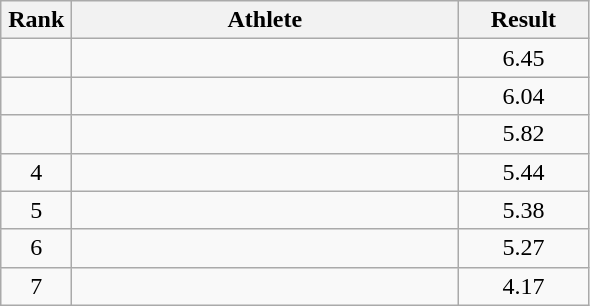<table class=wikitable style="text-align:center">
<tr>
<th width=40>Rank</th>
<th width=250>Athlete</th>
<th width=80>Result</th>
</tr>
<tr>
<td></td>
<td align=left></td>
<td>6.45</td>
</tr>
<tr>
<td></td>
<td align=left></td>
<td>6.04</td>
</tr>
<tr>
<td></td>
<td align=left></td>
<td>5.82</td>
</tr>
<tr>
<td>4</td>
<td align=left></td>
<td>5.44</td>
</tr>
<tr>
<td>5</td>
<td align=left></td>
<td>5.38</td>
</tr>
<tr>
<td>6</td>
<td align=left></td>
<td>5.27</td>
</tr>
<tr>
<td>7</td>
<td align=left></td>
<td>4.17</td>
</tr>
</table>
